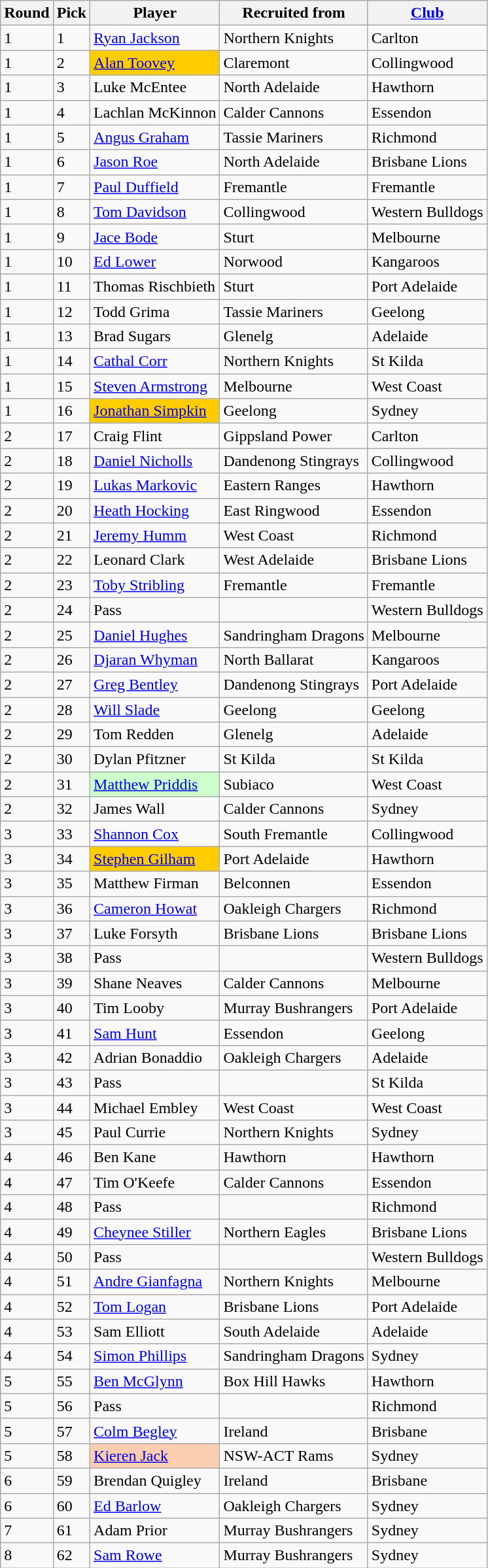<table class="wikitable sortable">
<tr>
<th>Round</th>
<th>Pick</th>
<th>Player</th>
<th>Recruited from</th>
<th><a href='#'>Club</a></th>
</tr>
<tr>
<td>1</td>
<td>1</td>
<td><a href='#'>Ryan Jackson</a></td>
<td>Northern Knights</td>
<td>Carlton</td>
</tr>
<tr>
<td>1</td>
<td>2</td>
<td bgcolor="#FFCC00"><a href='#'>Alan Toovey</a></td>
<td>Claremont</td>
<td>Collingwood</td>
</tr>
<tr>
<td>1</td>
<td>3</td>
<td>Luke McEntee</td>
<td>North Adelaide</td>
<td>Hawthorn</td>
</tr>
<tr>
<td>1</td>
<td>4</td>
<td>Lachlan McKinnon</td>
<td>Calder Cannons</td>
<td>Essendon</td>
</tr>
<tr>
<td>1</td>
<td>5</td>
<td><a href='#'>Angus Graham</a></td>
<td>Tassie Mariners</td>
<td>Richmond</td>
</tr>
<tr>
<td>1</td>
<td>6</td>
<td><a href='#'>Jason Roe</a></td>
<td>North Adelaide</td>
<td>Brisbane Lions</td>
</tr>
<tr>
<td>1</td>
<td>7</td>
<td><a href='#'>Paul Duffield</a></td>
<td>Fremantle</td>
<td>Fremantle</td>
</tr>
<tr>
<td>1</td>
<td>8</td>
<td><a href='#'>Tom Davidson</a></td>
<td>Collingwood</td>
<td>Western Bulldogs</td>
</tr>
<tr>
<td>1</td>
<td>9</td>
<td><a href='#'>Jace Bode</a></td>
<td>Sturt</td>
<td>Melbourne</td>
</tr>
<tr>
<td>1</td>
<td>10</td>
<td><a href='#'>Ed Lower</a></td>
<td>Norwood</td>
<td>Kangaroos</td>
</tr>
<tr>
<td>1</td>
<td>11</td>
<td>Thomas Rischbieth</td>
<td>Sturt</td>
<td>Port Adelaide</td>
</tr>
<tr>
<td>1</td>
<td>12</td>
<td>Todd Grima</td>
<td>Tassie Mariners</td>
<td>Geelong</td>
</tr>
<tr>
<td>1</td>
<td>13</td>
<td>Brad Sugars</td>
<td>Glenelg</td>
<td>Adelaide</td>
</tr>
<tr>
<td>1</td>
<td>14</td>
<td><a href='#'>Cathal Corr</a></td>
<td>Northern Knights</td>
<td>St Kilda</td>
</tr>
<tr>
<td>1</td>
<td>15</td>
<td><a href='#'>Steven Armstrong</a></td>
<td>Melbourne</td>
<td>West Coast</td>
</tr>
<tr>
<td>1</td>
<td>16</td>
<td bgcolor="#FFCC00"><a href='#'>Jonathan Simpkin</a></td>
<td>Geelong</td>
<td>Sydney</td>
</tr>
<tr>
<td>2</td>
<td>17</td>
<td>Craig Flint</td>
<td>Gippsland Power</td>
<td>Carlton</td>
</tr>
<tr>
<td>2</td>
<td>18</td>
<td><a href='#'>Daniel Nicholls</a></td>
<td>Dandenong Stingrays</td>
<td>Collingwood</td>
</tr>
<tr>
<td>2</td>
<td>19</td>
<td><a href='#'>Lukas Markovic</a></td>
<td>Eastern Ranges</td>
<td>Hawthorn</td>
</tr>
<tr>
<td>2</td>
<td>20</td>
<td><a href='#'>Heath Hocking</a></td>
<td>East Ringwood</td>
<td>Essendon</td>
</tr>
<tr>
<td>2</td>
<td>21</td>
<td><a href='#'>Jeremy Humm</a></td>
<td>West Coast</td>
<td>Richmond</td>
</tr>
<tr>
<td>2</td>
<td>22</td>
<td>Leonard Clark</td>
<td>West Adelaide</td>
<td>Brisbane Lions</td>
</tr>
<tr>
<td>2</td>
<td>23</td>
<td><a href='#'>Toby Stribling</a></td>
<td>Fremantle</td>
<td>Fremantle</td>
</tr>
<tr>
<td>2</td>
<td>24</td>
<td>Pass</td>
<td></td>
<td>Western Bulldogs</td>
</tr>
<tr>
<td>2</td>
<td>25</td>
<td><a href='#'>Daniel Hughes</a></td>
<td>Sandringham Dragons</td>
<td>Melbourne</td>
</tr>
<tr>
<td>2</td>
<td>26</td>
<td><a href='#'>Djaran Whyman</a></td>
<td>North Ballarat</td>
<td>Kangaroos</td>
</tr>
<tr>
<td>2</td>
<td>27</td>
<td><a href='#'>Greg Bentley</a></td>
<td>Dandenong Stingrays</td>
<td>Port Adelaide</td>
</tr>
<tr>
<td>2</td>
<td>28</td>
<td><a href='#'>Will Slade</a></td>
<td>Geelong</td>
<td>Geelong</td>
</tr>
<tr>
<td>2</td>
<td>29</td>
<td>Tom Redden</td>
<td>Glenelg</td>
<td>Adelaide</td>
</tr>
<tr>
<td>2</td>
<td>30</td>
<td>Dylan Pfitzner</td>
<td>St Kilda</td>
<td>St Kilda</td>
</tr>
<tr>
<td>2</td>
<td>31</td>
<td bgcolor="#CCFFCC"><a href='#'>Matthew Priddis</a></td>
<td>Subiaco</td>
<td>West Coast</td>
</tr>
<tr>
<td>2</td>
<td>32</td>
<td>James Wall</td>
<td>Calder Cannons</td>
<td>Sydney</td>
</tr>
<tr>
<td>3</td>
<td>33</td>
<td><a href='#'>Shannon Cox</a></td>
<td>South Fremantle</td>
<td>Collingwood</td>
</tr>
<tr>
<td>3</td>
<td>34</td>
<td bgcolor="#FFCC00"><a href='#'>Stephen Gilham</a></td>
<td>Port Adelaide</td>
<td>Hawthorn</td>
</tr>
<tr>
<td>3</td>
<td>35</td>
<td>Matthew Firman</td>
<td>Belconnen</td>
<td>Essendon</td>
</tr>
<tr>
<td>3</td>
<td>36</td>
<td><a href='#'>Cameron Howat</a></td>
<td>Oakleigh Chargers</td>
<td>Richmond</td>
</tr>
<tr>
<td>3</td>
<td>37</td>
<td>Luke Forsyth</td>
<td>Brisbane Lions</td>
<td>Brisbane Lions</td>
</tr>
<tr>
<td>3</td>
<td>38</td>
<td>Pass</td>
<td></td>
<td>Western Bulldogs</td>
</tr>
<tr>
<td>3</td>
<td>39</td>
<td>Shane Neaves</td>
<td>Calder Cannons</td>
<td>Melbourne</td>
</tr>
<tr>
<td>3</td>
<td>40</td>
<td>Tim Looby</td>
<td>Murray Bushrangers</td>
<td>Port Adelaide</td>
</tr>
<tr>
<td>3</td>
<td>41</td>
<td><a href='#'>Sam Hunt</a></td>
<td>Essendon</td>
<td>Geelong</td>
</tr>
<tr>
<td>3</td>
<td>42</td>
<td>Adrian Bonaddio</td>
<td>Oakleigh Chargers</td>
<td>Adelaide</td>
</tr>
<tr>
<td>3</td>
<td>43</td>
<td>Pass</td>
<td></td>
<td>St Kilda</td>
</tr>
<tr>
<td>3</td>
<td>44</td>
<td>Michael Embley</td>
<td>West Coast</td>
<td>West Coast</td>
</tr>
<tr>
<td>3</td>
<td>45</td>
<td>Paul Currie</td>
<td>Northern Knights</td>
<td>Sydney</td>
</tr>
<tr>
<td>4</td>
<td>46</td>
<td>Ben Kane</td>
<td>Hawthorn</td>
<td>Hawthorn</td>
</tr>
<tr>
<td>4</td>
<td>47</td>
<td>Tim O'Keefe</td>
<td>Calder Cannons</td>
<td>Essendon</td>
</tr>
<tr>
<td>4</td>
<td>48</td>
<td>Pass</td>
<td></td>
<td>Richmond</td>
</tr>
<tr>
<td>4</td>
<td>49</td>
<td><a href='#'>Cheynee Stiller</a></td>
<td>Northern Eagles</td>
<td>Brisbane Lions</td>
</tr>
<tr>
<td>4</td>
<td>50</td>
<td>Pass</td>
<td></td>
<td>Western Bulldogs</td>
</tr>
<tr>
<td>4</td>
<td>51</td>
<td><a href='#'>Andre Gianfagna</a></td>
<td>Northern Knights</td>
<td>Melbourne</td>
</tr>
<tr>
<td>4</td>
<td>52</td>
<td><a href='#'>Tom Logan</a></td>
<td>Brisbane Lions</td>
<td>Port Adelaide</td>
</tr>
<tr>
<td>4</td>
<td>53</td>
<td>Sam Elliott</td>
<td>South Adelaide</td>
<td>Adelaide</td>
</tr>
<tr>
<td>4</td>
<td>54</td>
<td><a href='#'>Simon Phillips</a></td>
<td>Sandringham Dragons</td>
<td>Sydney</td>
</tr>
<tr>
<td>5</td>
<td>55</td>
<td><a href='#'>Ben McGlynn</a></td>
<td>Box Hill Hawks</td>
<td>Hawthorn</td>
</tr>
<tr>
<td>5</td>
<td>56</td>
<td>Pass</td>
<td></td>
<td>Richmond</td>
</tr>
<tr>
<td>5</td>
<td>57</td>
<td><a href='#'>Colm Begley</a></td>
<td>Ireland</td>
<td>Brisbane</td>
</tr>
<tr>
<td>5</td>
<td>58</td>
<td bgcolor="#FBCEB1"><a href='#'>Kieren Jack</a></td>
<td>NSW-ACT Rams</td>
<td>Sydney</td>
</tr>
<tr>
<td>6</td>
<td>59</td>
<td>Brendan Quigley</td>
<td>Ireland</td>
<td>Brisbane</td>
</tr>
<tr>
<td>6</td>
<td>60</td>
<td><a href='#'>Ed Barlow</a></td>
<td>Oakleigh Chargers</td>
<td>Sydney</td>
</tr>
<tr>
<td>7</td>
<td>61</td>
<td>Adam Prior</td>
<td>Murray Bushrangers</td>
<td>Sydney</td>
</tr>
<tr>
<td>8</td>
<td>62</td>
<td><a href='#'>Sam Rowe</a></td>
<td>Murray Bushrangers</td>
<td>Sydney</td>
</tr>
</table>
